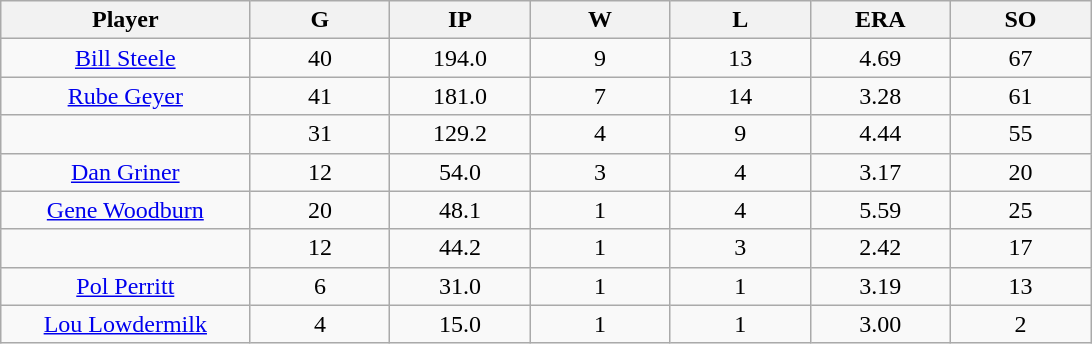<table class="wikitable sortable">
<tr>
<th bgcolor="#DDDDFF" width="16%">Player</th>
<th bgcolor="#DDDDFF" width="9%">G</th>
<th bgcolor="#DDDDFF" width="9%">IP</th>
<th bgcolor="#DDDDFF" width="9%">W</th>
<th bgcolor="#DDDDFF" width="9%">L</th>
<th bgcolor="#DDDDFF" width="9%">ERA</th>
<th bgcolor="#DDDDFF" width="9%">SO</th>
</tr>
<tr align="center">
<td><a href='#'>Bill Steele</a></td>
<td>40</td>
<td>194.0</td>
<td>9</td>
<td>13</td>
<td>4.69</td>
<td>67</td>
</tr>
<tr align=center>
<td><a href='#'>Rube Geyer</a></td>
<td>41</td>
<td>181.0</td>
<td>7</td>
<td>14</td>
<td>3.28</td>
<td>61</td>
</tr>
<tr align=center>
<td></td>
<td>31</td>
<td>129.2</td>
<td>4</td>
<td>9</td>
<td>4.44</td>
<td>55</td>
</tr>
<tr align="center">
<td><a href='#'>Dan Griner</a></td>
<td>12</td>
<td>54.0</td>
<td>3</td>
<td>4</td>
<td>3.17</td>
<td>20</td>
</tr>
<tr align=center>
<td><a href='#'>Gene Woodburn</a></td>
<td>20</td>
<td>48.1</td>
<td>1</td>
<td>4</td>
<td>5.59</td>
<td>25</td>
</tr>
<tr align=center>
<td></td>
<td>12</td>
<td>44.2</td>
<td>1</td>
<td>3</td>
<td>2.42</td>
<td>17</td>
</tr>
<tr align="center">
<td><a href='#'>Pol Perritt</a></td>
<td>6</td>
<td>31.0</td>
<td>1</td>
<td>1</td>
<td>3.19</td>
<td>13</td>
</tr>
<tr align=center>
<td><a href='#'>Lou Lowdermilk</a></td>
<td>4</td>
<td>15.0</td>
<td>1</td>
<td>1</td>
<td>3.00</td>
<td>2</td>
</tr>
</table>
